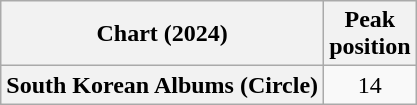<table class="wikitable plainrowheaders" style="text-align:center">
<tr>
<th scope="col">Chart (2024)</th>
<th scope="col">Peak<br>position</th>
</tr>
<tr>
<th scope="row">South Korean Albums (Circle)</th>
<td>14</td>
</tr>
</table>
